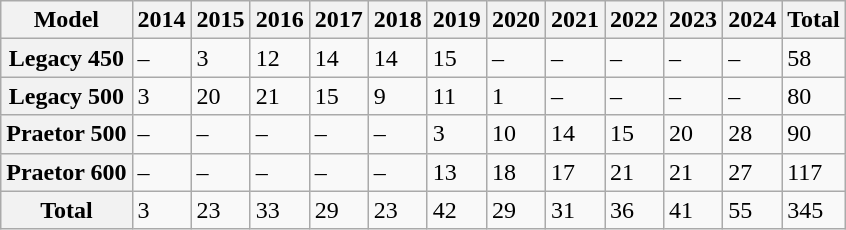<table class="wikitable">
<tr>
<th>Model</th>
<th>2014</th>
<th>2015</th>
<th>2016</th>
<th>2017</th>
<th>2018</th>
<th>2019</th>
<th>2020</th>
<th>2021</th>
<th>2022</th>
<th>2023</th>
<th>2024</th>
<th>Total</th>
</tr>
<tr>
<th>Legacy 450</th>
<td>–</td>
<td>3</td>
<td>12</td>
<td>14</td>
<td>14</td>
<td>15</td>
<td>–</td>
<td>–</td>
<td>–</td>
<td>–</td>
<td>–</td>
<td>58</td>
</tr>
<tr>
<th>Legacy 500</th>
<td>3</td>
<td>20</td>
<td>21</td>
<td>15</td>
<td>9</td>
<td>11</td>
<td>1</td>
<td>–</td>
<td>–</td>
<td>–</td>
<td>–</td>
<td>80</td>
</tr>
<tr>
<th>Praetor 500</th>
<td>–</td>
<td>–</td>
<td>–</td>
<td>–</td>
<td>–</td>
<td>3</td>
<td>10</td>
<td>14</td>
<td>15</td>
<td>20</td>
<td>28</td>
<td>90</td>
</tr>
<tr>
<th>Praetor 600</th>
<td>–</td>
<td>–</td>
<td>–</td>
<td>–</td>
<td>–</td>
<td>13</td>
<td>18</td>
<td>17</td>
<td>21</td>
<td>21</td>
<td>27</td>
<td>117</td>
</tr>
<tr>
<th>Total</th>
<td>3</td>
<td>23</td>
<td>33</td>
<td>29</td>
<td>23</td>
<td>42</td>
<td>29</td>
<td>31</td>
<td>36</td>
<td>41</td>
<td>55</td>
<td>345</td>
</tr>
</table>
